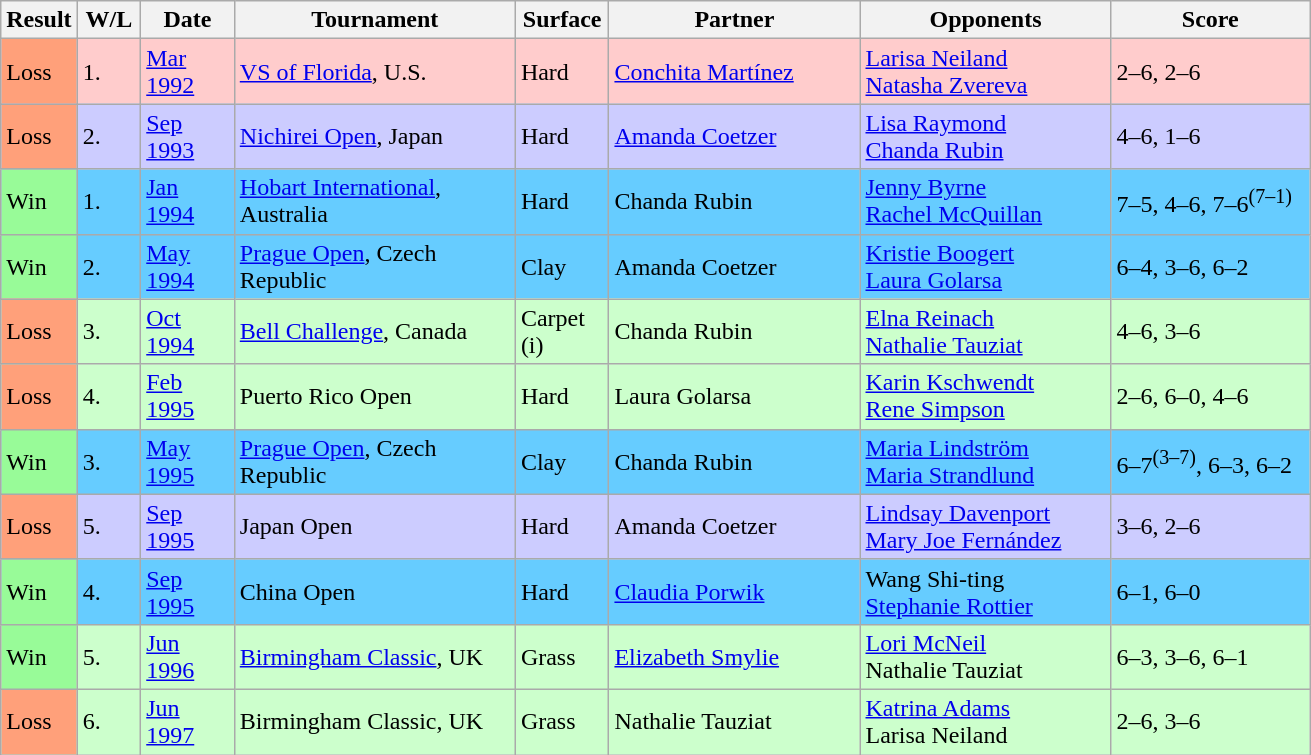<table class="sortable wikitable">
<tr>
<th>Result</th>
<th style="width:35px" class="unsortable">W/L</th>
<th style="width:55px">Date</th>
<th style="width:180px">Tournament</th>
<th style="width:55px">Surface</th>
<th style="width:160px">Partner</th>
<th style="width:160px">Opponents</th>
<th style="width:125px" class="unsortable">Score</th>
</tr>
<tr style="background:#fcc;">
<td style="background:#ffa07a;">Loss</td>
<td>1.</td>
<td><a href='#'>Mar 1992</a></td>
<td><a href='#'>VS of Florida</a>, U.S.</td>
<td>Hard</td>
<td> <a href='#'>Conchita Martínez</a></td>
<td> <a href='#'>Larisa Neiland</a> <br>  <a href='#'>Natasha Zvereva</a></td>
<td>2–6, 2–6</td>
</tr>
<tr style="background:#ccf;">
<td style="background:#ffa07a;">Loss</td>
<td>2.</td>
<td><a href='#'>Sep 1993</a></td>
<td><a href='#'>Nichirei Open</a>, Japan</td>
<td>Hard</td>
<td> <a href='#'>Amanda Coetzer</a></td>
<td> <a href='#'>Lisa Raymond</a> <br>  <a href='#'>Chanda Rubin</a></td>
<td>4–6, 1–6</td>
</tr>
<tr style="background:#6cf;">
<td style="background:#98fb98;">Win</td>
<td>1.</td>
<td><a href='#'>Jan 1994</a></td>
<td><a href='#'>Hobart International</a>, Australia</td>
<td>Hard</td>
<td> Chanda Rubin</td>
<td> <a href='#'>Jenny Byrne</a> <br>  <a href='#'>Rachel McQuillan</a></td>
<td>7–5, 4–6, 7–6<sup>(7–1)</sup></td>
</tr>
<tr style="background:#6cf;">
<td style="background:#98fb98;">Win</td>
<td>2.</td>
<td><a href='#'>May 1994</a></td>
<td><a href='#'>Prague Open</a>, Czech Republic</td>
<td>Clay</td>
<td> Amanda Coetzer</td>
<td> <a href='#'>Kristie Boogert</a> <br>  <a href='#'>Laura Golarsa</a></td>
<td>6–4, 3–6, 6–2</td>
</tr>
<tr style="background:#cfc;">
<td style="background:#ffa07a;">Loss</td>
<td>3.</td>
<td><a href='#'>Oct 1994</a></td>
<td><a href='#'>Bell Challenge</a>, Canada</td>
<td>Carpet (i)</td>
<td> Chanda Rubin</td>
<td> <a href='#'>Elna Reinach</a> <br>  <a href='#'>Nathalie Tauziat</a></td>
<td>4–6, 3–6</td>
</tr>
<tr style="background:#cfc;">
<td style="background:#ffa07a;">Loss</td>
<td>4.</td>
<td><a href='#'>Feb 1995</a></td>
<td>Puerto Rico Open</td>
<td>Hard</td>
<td> Laura Golarsa</td>
<td> <a href='#'>Karin Kschwendt</a> <br>  <a href='#'>Rene Simpson</a></td>
<td>2–6, 6–0, 4–6</td>
</tr>
<tr style="background:#6cf;">
<td style="background:#98fb98;">Win</td>
<td>3.</td>
<td><a href='#'>May 1995</a></td>
<td><a href='#'>Prague Open</a>, Czech Republic</td>
<td>Clay</td>
<td> Chanda Rubin</td>
<td> <a href='#'>Maria Lindström</a> <br>  <a href='#'>Maria Strandlund</a></td>
<td>6–7<sup>(3–7)</sup>, 6–3, 6–2</td>
</tr>
<tr style="background:#ccf;">
<td style="background:#ffa07a;">Loss</td>
<td>5.</td>
<td><a href='#'>Sep 1995</a></td>
<td>Japan Open</td>
<td>Hard</td>
<td> Amanda Coetzer</td>
<td> <a href='#'>Lindsay Davenport</a> <br>  <a href='#'>Mary Joe Fernández</a></td>
<td>3–6, 2–6</td>
</tr>
<tr style="background:#6cf;">
<td style="background:#98fb98;">Win</td>
<td>4.</td>
<td><a href='#'>Sep 1995</a></td>
<td>China Open</td>
<td>Hard</td>
<td> <a href='#'>Claudia Porwik</a></td>
<td> Wang Shi-ting <br>  <a href='#'>Stephanie Rottier</a></td>
<td>6–1, 6–0</td>
</tr>
<tr style="background:#cfc;">
<td style="background:#98fb98;">Win</td>
<td>5.</td>
<td><a href='#'>Jun 1996</a></td>
<td><a href='#'>Birmingham Classic</a>, UK</td>
<td>Grass</td>
<td> <a href='#'>Elizabeth Smylie</a></td>
<td> <a href='#'>Lori McNeil</a> <br>  Nathalie Tauziat</td>
<td>6–3, 3–6, 6–1</td>
</tr>
<tr style="background:#cfc;">
<td style="background:#ffa07a;">Loss</td>
<td>6.</td>
<td><a href='#'>Jun 1997</a></td>
<td>Birmingham Classic, UK</td>
<td>Grass</td>
<td> Nathalie Tauziat</td>
<td> <a href='#'>Katrina Adams</a> <br>  Larisa Neiland</td>
<td>2–6, 3–6</td>
</tr>
</table>
